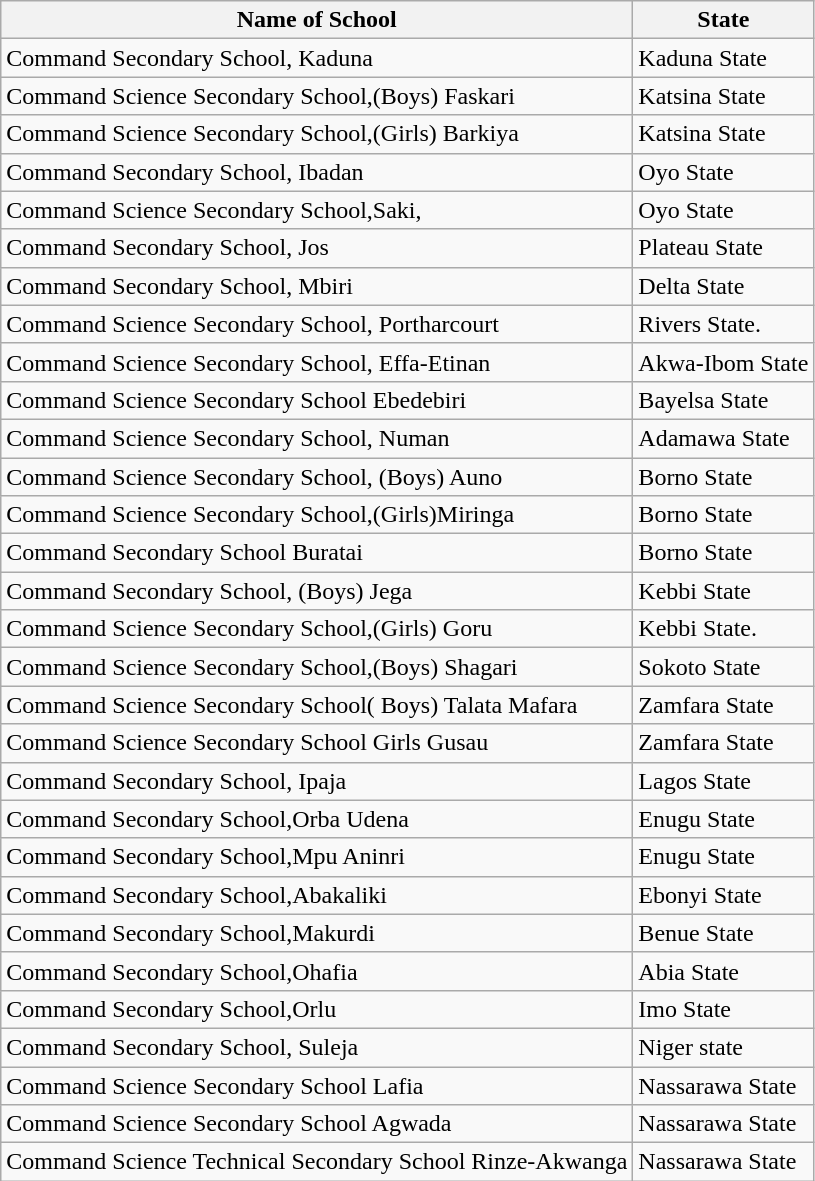<table class="wikitable sortable">
<tr>
<th>Name of School</th>
<th>State</th>
</tr>
<tr>
<td>Command Secondary School, Kaduna</td>
<td>Kaduna State</td>
</tr>
<tr>
<td>Command Science Secondary School,(Boys) Faskari</td>
<td>Katsina State</td>
</tr>
<tr>
<td>Command Science Secondary School,(Girls) Barkiya</td>
<td>Katsina State</td>
</tr>
<tr>
<td>Command Secondary School, Ibadan</td>
<td>Oyo State</td>
</tr>
<tr>
<td>Command Science Secondary School,Saki,</td>
<td>Oyo State</td>
</tr>
<tr>
<td>Command Secondary School, Jos</td>
<td>Plateau State</td>
</tr>
<tr>
<td>Command Secondary School, Mbiri</td>
<td>Delta State</td>
</tr>
<tr>
<td>Command Science Secondary School, Portharcourt</td>
<td>Rivers State.</td>
</tr>
<tr>
<td>Command Science Secondary School, Effa-Etinan</td>
<td>Akwa-Ibom State</td>
</tr>
<tr>
<td>Command Science Secondary School Ebedebiri</td>
<td>Bayelsa State</td>
</tr>
<tr>
<td>Command Science Secondary School, Numan</td>
<td>Adamawa State</td>
</tr>
<tr>
<td>Command Science Secondary School, (Boys) Auno</td>
<td>Borno State</td>
</tr>
<tr>
<td>Command Science Secondary School,(Girls)Miringa</td>
<td>Borno State</td>
</tr>
<tr>
<td>Command Secondary School Buratai</td>
<td>Borno State</td>
</tr>
<tr>
<td>Command Secondary School, (Boys) Jega</td>
<td>Kebbi State</td>
</tr>
<tr>
<td>Command Science Secondary School,(Girls) Goru</td>
<td>Kebbi State.</td>
</tr>
<tr>
<td>Command Science Secondary School,(Boys) Shagari</td>
<td>Sokoto State</td>
</tr>
<tr>
<td>Command Science Secondary School( Boys) Talata Mafara</td>
<td>Zamfara State</td>
</tr>
<tr>
<td>Command Science Secondary School Girls Gusau</td>
<td>Zamfara State</td>
</tr>
<tr>
<td>Command Secondary School, Ipaja</td>
<td>Lagos State</td>
</tr>
<tr>
<td>Command Secondary School,Orba Udena</td>
<td>Enugu State</td>
</tr>
<tr>
<td>Command Secondary School,Mpu Aninri</td>
<td>Enugu State</td>
</tr>
<tr>
<td>Command Secondary School,Abakaliki</td>
<td>Ebonyi State</td>
</tr>
<tr>
<td>Command Secondary School,Makurdi</td>
<td>Benue State</td>
</tr>
<tr>
<td>Command Secondary School,Ohafia</td>
<td>Abia State</td>
</tr>
<tr>
<td>Command Secondary School,Orlu</td>
<td>Imo State</td>
</tr>
<tr>
<td>Command Secondary School, Suleja</td>
<td>Niger state</td>
</tr>
<tr>
<td>Command Science Secondary School Lafia</td>
<td>Nassarawa State</td>
</tr>
<tr>
<td>Command Science Secondary School Agwada</td>
<td>Nassarawa State</td>
</tr>
<tr>
<td>Command Science Technical Secondary School Rinze-Akwanga</td>
<td>Nassarawa State</td>
</tr>
</table>
